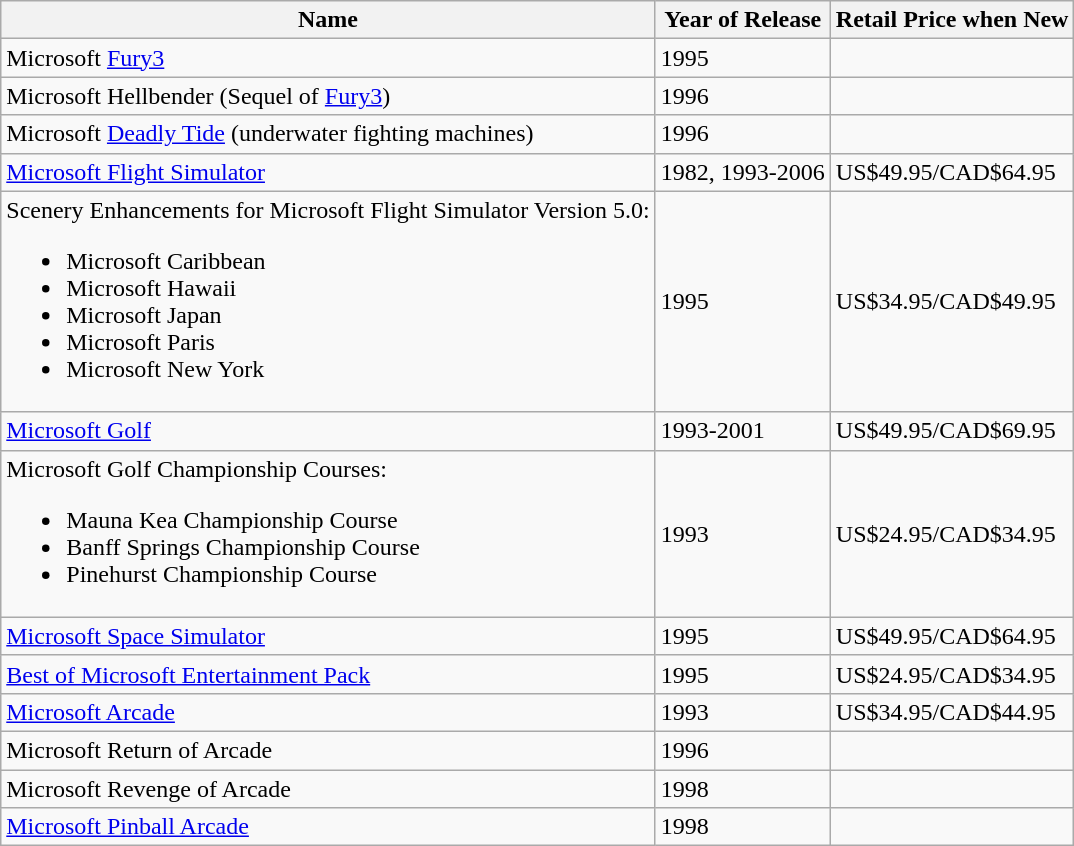<table class="wikitable">
<tr>
<th>Name</th>
<th>Year of Release</th>
<th>Retail Price when New</th>
</tr>
<tr>
<td>Microsoft <a href='#'>Fury3</a></td>
<td>1995</td>
<td></td>
</tr>
<tr>
<td>Microsoft Hellbender (Sequel of <a href='#'>Fury3</a>)</td>
<td>1996</td>
</tr>
<tr>
<td>Microsoft <a href='#'>Deadly Tide</a> (underwater fighting machines)</td>
<td>1996</td>
<td></td>
</tr>
<tr>
<td><a href='#'>Microsoft Flight Simulator</a></td>
<td>1982, 1993-2006</td>
<td>US$49.95/CAD$64.95</td>
</tr>
<tr>
<td>Scenery Enhancements for Microsoft Flight Simulator Version 5.0:<br><ul><li>Microsoft Caribbean</li><li>Microsoft Hawaii</li><li>Microsoft Japan</li><li>Microsoft Paris</li><li>Microsoft New York</li></ul></td>
<td>1995</td>
<td>US$34.95/CAD$49.95</td>
</tr>
<tr>
<td><a href='#'>Microsoft Golf</a></td>
<td>1993-2001</td>
<td>US$49.95/CAD$69.95</td>
</tr>
<tr>
<td>Microsoft Golf Championship Courses:<br><ul><li>Mauna Kea Championship Course</li><li>Banff Springs Championship Course</li><li>Pinehurst Championship Course</li></ul></td>
<td>1993</td>
<td>US$24.95/CAD$34.95</td>
</tr>
<tr>
<td><a href='#'>Microsoft Space Simulator</a></td>
<td>1995</td>
<td>US$49.95/CAD$64.95</td>
</tr>
<tr>
<td><a href='#'>Best of Microsoft Entertainment Pack</a></td>
<td>1995</td>
<td>US$24.95/CAD$34.95</td>
</tr>
<tr>
<td><a href='#'>Microsoft Arcade</a></td>
<td>1993</td>
<td>US$34.95/CAD$44.95</td>
</tr>
<tr>
<td>Microsoft Return of Arcade</td>
<td>1996</td>
<td></td>
</tr>
<tr>
<td>Microsoft Revenge of Arcade</td>
<td>1998</td>
<td></td>
</tr>
<tr>
<td><a href='#'>Microsoft Pinball Arcade</a></td>
<td>1998</td>
<td></td>
</tr>
</table>
